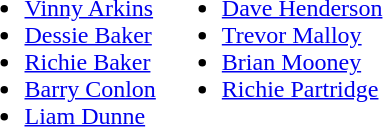<table>
<tr style="vertical-align:top">
<td><br><ul><li> <a href='#'>Vinny Arkins</a></li><li> <a href='#'>Dessie Baker</a></li><li> <a href='#'>Richie Baker</a></li><li> <a href='#'>Barry Conlon</a></li><li> <a href='#'>Liam Dunne</a></li></ul></td>
<td><br><ul><li> <a href='#'>Dave Henderson</a></li><li> <a href='#'>Trevor Malloy</a></li><li> <a href='#'>Brian Mooney</a></li><li> <a href='#'>Richie Partridge</a></li></ul></td>
</tr>
</table>
